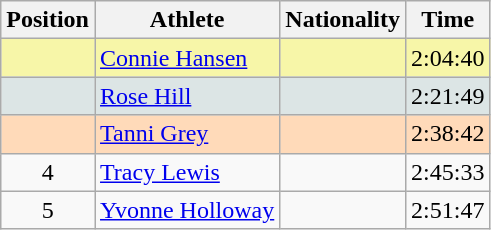<table class="wikitable sortable">
<tr>
<th>Position</th>
<th>Athlete</th>
<th>Nationality</th>
<th>Time</th>
</tr>
<tr bgcolor="#F7F6A8">
<td align=center></td>
<td><a href='#'>Connie Hansen</a></td>
<td></td>
<td>2:04:40</td>
</tr>
<tr bgcolor="#DCE5E5">
<td align=center></td>
<td><a href='#'>Rose Hill</a></td>
<td></td>
<td>2:21:49</td>
</tr>
<tr bgcolor="#FFDAB9">
<td align=center></td>
<td><a href='#'>Tanni Grey</a></td>
<td></td>
<td>2:38:42</td>
</tr>
<tr>
<td align=center>4</td>
<td><a href='#'>Tracy Lewis</a></td>
<td></td>
<td>2:45:33</td>
</tr>
<tr>
<td align=center>5</td>
<td><a href='#'>Yvonne Holloway</a></td>
<td></td>
<td>2:51:47</td>
</tr>
</table>
